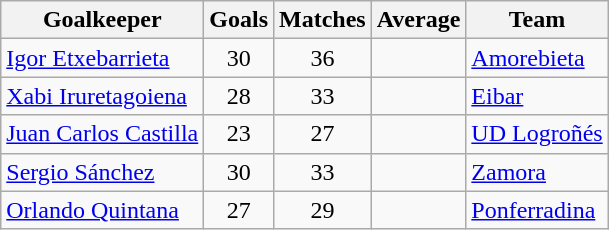<table class="wikitable sortable">
<tr>
<th>Goalkeeper</th>
<th>Goals</th>
<th>Matches</th>
<th>Average</th>
<th>Team</th>
</tr>
<tr>
<td> <a href='#'>Igor Etxebarrieta</a></td>
<td align=center>30</td>
<td align=center>36</td>
<td align=center></td>
<td><a href='#'>Amorebieta</a></td>
</tr>
<tr>
<td> <a href='#'>Xabi Iruretagoiena</a></td>
<td align=center>28</td>
<td align=center>33</td>
<td align=center></td>
<td><a href='#'>Eibar</a></td>
</tr>
<tr>
<td> <a href='#'>Juan Carlos Castilla</a></td>
<td align=center>23</td>
<td align=center>27</td>
<td align=center></td>
<td><a href='#'>UD Logroñés</a></td>
</tr>
<tr>
<td> <a href='#'>Sergio Sánchez</a></td>
<td align=center>30</td>
<td align=center>33</td>
<td align=center></td>
<td><a href='#'>Zamora</a></td>
</tr>
<tr>
<td> <a href='#'>Orlando Quintana</a></td>
<td align=center>27</td>
<td align=center>29</td>
<td align=center></td>
<td><a href='#'>Ponferradina</a></td>
</tr>
</table>
